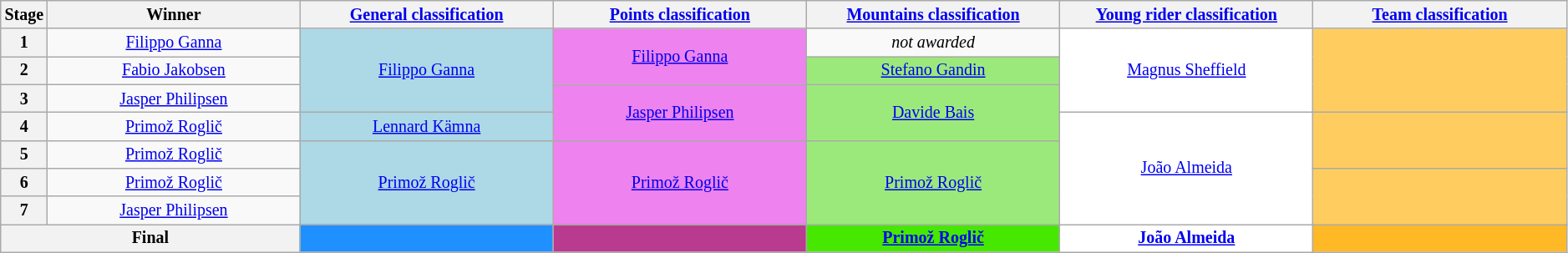<table class="wikitable" style="text-align: center; font-size:smaller;">
<tr>
<th width="1%">Stage</th>
<th width="16.5%">Winner</th>
<th width="16.5%"><a href='#'>General classification</a><br></th>
<th width="16.5%"><a href='#'>Points classification</a><br></th>
<th width="16.5%"><a href='#'>Mountains classification</a><br></th>
<th width="16.5%"><a href='#'>Young rider classification</a><br></th>
<th width="16.5%"><a href='#'>Team classification</a></th>
</tr>
<tr>
<th>1</th>
<td><a href='#'>Filippo Ganna</a></td>
<td style="background:#ADD8E6;" rowspan=3><a href='#'>Filippo Ganna</a></td>
<td style="background:violet;" rowspan=2><a href='#'>Filippo Ganna</a></td>
<td><em>not awarded</em></td>
<td style="background:white;" rowspan=3><a href='#'>Magnus Sheffield</a></td>
<td style="background:#FFCD5F;" rowspan=3></td>
</tr>
<tr>
<th>2</th>
<td><a href='#'>Fabio Jakobsen</a></td>
<td style="background:#9CE97B;"><a href='#'>Stefano Gandin</a></td>
</tr>
<tr>
<th>3</th>
<td><a href='#'>Jasper Philipsen</a></td>
<td style="background:violet;" rowspan=2><a href='#'>Jasper Philipsen</a></td>
<td style="background:#9CE97B;" rowspan=2><a href='#'>Davide Bais</a></td>
</tr>
<tr>
<th>4</th>
<td><a href='#'>Primož Roglič</a></td>
<td style="background:#ADD8E6;"><a href='#'>Lennard Kämna</a></td>
<td style="background:white;" rowspan=4><a href='#'>João Almeida</a></td>
<td style="background:#FFCD5F;" rowspan=2></td>
</tr>
<tr>
<th>5</th>
<td><a href='#'>Primož Roglič</a></td>
<td style="background:#ADD8E6;" rowspan=3><a href='#'>Primož Roglič</a></td>
<td style="background:violet;" rowspan=3><a href='#'>Primož Roglič</a></td>
<td style="background:#9CE97B;" rowspan=3><a href='#'>Primož Roglič</a></td>
</tr>
<tr>
<th>6</th>
<td><a href='#'>Primož Roglič</a></td>
<td style="background:#FFCD5F;" rowspan=2></td>
</tr>
<tr>
<th>7</th>
<td><a href='#'>Jasper Philipsen</a></td>
</tr>
<tr>
<th colspan="2">Final</th>
<th style="background:dodgerblue;"></th>
<th style="background:#B93B8F;"></th>
<th style="background:#46E800;"><a href='#'>Primož Roglič</a></th>
<th style="background:white;"><a href='#'>João Almeida</a></th>
<th style="background:#FFB927;"></th>
</tr>
</table>
